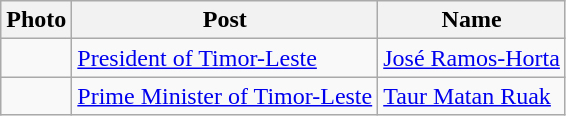<table class="wikitable">
<tr>
<th>Photo</th>
<th>Post</th>
<th>Name</th>
</tr>
<tr>
<td></td>
<td><a href='#'>President of Timor-Leste</a></td>
<td><a href='#'>José Ramos-Horta</a></td>
</tr>
<tr>
<td></td>
<td><a href='#'>Prime Minister of Timor-Leste</a></td>
<td><a href='#'>Taur Matan Ruak</a></td>
</tr>
</table>
